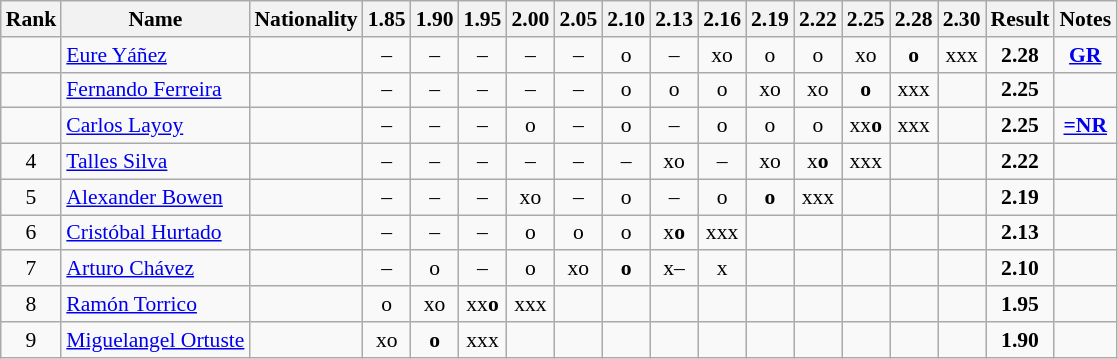<table class="wikitable sortable" style="text-align:center;font-size:90%">
<tr>
<th>Rank</th>
<th>Name</th>
<th>Nationality</th>
<th>1.85</th>
<th>1.90</th>
<th>1.95</th>
<th>2.00</th>
<th>2.05</th>
<th>2.10</th>
<th>2.13</th>
<th>2.16</th>
<th>2.19</th>
<th>2.22</th>
<th>2.25</th>
<th>2.28</th>
<th>2.30</th>
<th>Result</th>
<th>Notes</th>
</tr>
<tr>
<td></td>
<td align=left><a href='#'>Eure Yáñez</a></td>
<td align=left></td>
<td>–</td>
<td>–</td>
<td>–</td>
<td>–</td>
<td>–</td>
<td>o</td>
<td>–</td>
<td>xo</td>
<td>o</td>
<td>o</td>
<td>xo</td>
<td><strong>o</strong></td>
<td>xxx</td>
<td><strong>2.28</strong></td>
<td><strong><a href='#'>GR</a></strong></td>
</tr>
<tr>
<td></td>
<td align=left><a href='#'>Fernando Ferreira</a></td>
<td align=left></td>
<td>–</td>
<td>–</td>
<td>–</td>
<td>–</td>
<td>–</td>
<td>o</td>
<td>o</td>
<td>o</td>
<td>xo</td>
<td>xo</td>
<td><strong>o</strong></td>
<td>xxx</td>
<td></td>
<td><strong>2.25</strong></td>
<td></td>
</tr>
<tr>
<td></td>
<td align=left><a href='#'>Carlos Layoy</a></td>
<td align=left></td>
<td>–</td>
<td>–</td>
<td>–</td>
<td>o</td>
<td>–</td>
<td>o</td>
<td>–</td>
<td>o</td>
<td>o</td>
<td>o</td>
<td>xx<strong>o</strong></td>
<td>xxx</td>
<td></td>
<td><strong>2.25</strong></td>
<td><strong><a href='#'>=NR</a></strong></td>
</tr>
<tr>
<td>4</td>
<td align=left><a href='#'>Talles Silva</a></td>
<td align=left></td>
<td>–</td>
<td>–</td>
<td>–</td>
<td>–</td>
<td>–</td>
<td>–</td>
<td>xo</td>
<td>–</td>
<td>xo</td>
<td>x<strong>o</strong></td>
<td>xxx</td>
<td></td>
<td></td>
<td><strong>2.22</strong></td>
<td></td>
</tr>
<tr>
<td>5</td>
<td align=left><a href='#'>Alexander Bowen</a></td>
<td align=left></td>
<td>–</td>
<td>–</td>
<td>–</td>
<td>xo</td>
<td>–</td>
<td>o</td>
<td>–</td>
<td>o</td>
<td><strong>o</strong></td>
<td>xxx</td>
<td></td>
<td></td>
<td></td>
<td><strong>2.19</strong></td>
<td></td>
</tr>
<tr>
<td>6</td>
<td align=left><a href='#'>Cristóbal Hurtado</a></td>
<td align=left></td>
<td>–</td>
<td>–</td>
<td>–</td>
<td>o</td>
<td>o</td>
<td>o</td>
<td>x<strong>o</strong></td>
<td>xxx</td>
<td></td>
<td></td>
<td></td>
<td></td>
<td></td>
<td><strong>2.13</strong></td>
<td></td>
</tr>
<tr>
<td>7</td>
<td align=left><a href='#'>Arturo Chávez</a></td>
<td align=left></td>
<td>–</td>
<td>o</td>
<td>–</td>
<td>o</td>
<td>xo</td>
<td><strong>o</strong></td>
<td>x–</td>
<td>x</td>
<td></td>
<td></td>
<td></td>
<td></td>
<td></td>
<td><strong>2.10</strong></td>
<td></td>
</tr>
<tr>
<td>8</td>
<td align=left><a href='#'>Ramón Torrico</a></td>
<td align=left></td>
<td>o</td>
<td>xo</td>
<td>xx<strong>o</strong></td>
<td>xxx</td>
<td></td>
<td></td>
<td></td>
<td></td>
<td></td>
<td></td>
<td></td>
<td></td>
<td></td>
<td><strong>1.95</strong></td>
<td></td>
</tr>
<tr>
<td>9</td>
<td align=left><a href='#'>Miguelangel Ortuste</a></td>
<td align=left></td>
<td>xo</td>
<td><strong>o</strong></td>
<td>xxx</td>
<td></td>
<td></td>
<td></td>
<td></td>
<td></td>
<td></td>
<td></td>
<td></td>
<td></td>
<td></td>
<td><strong>1.90</strong></td>
<td></td>
</tr>
</table>
